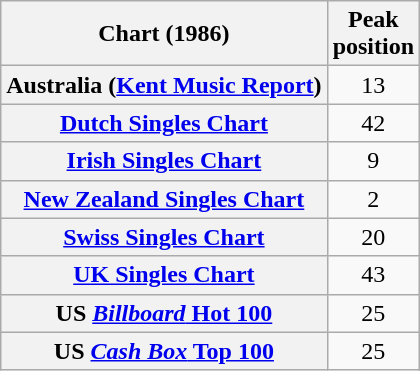<table class="wikitable sortable plainrowheaders" style="text-align:center">
<tr>
<th>Chart (1986)</th>
<th>Peak<br>position</th>
</tr>
<tr>
<th scope="row">Australia (<a href='#'>Kent Music Report</a>)</th>
<td>13</td>
</tr>
<tr>
<th scope="row"><a href='#'>Dutch Singles Chart</a></th>
<td>42</td>
</tr>
<tr>
<th scope="row"><a href='#'>Irish Singles Chart</a></th>
<td>9</td>
</tr>
<tr>
<th scope="row"><a href='#'>New Zealand Singles Chart</a></th>
<td>2</td>
</tr>
<tr>
<th scope="row"><a href='#'>Swiss Singles Chart</a></th>
<td>20</td>
</tr>
<tr>
<th scope="row"><a href='#'>UK Singles Chart</a></th>
<td>43</td>
</tr>
<tr>
<th scope="row">US <a href='#'><em>Billboard</em> Hot 100</a></th>
<td>25</td>
</tr>
<tr>
<th scope="row">US <a href='#'><em>Cash Box</em> Top 100</a></th>
<td>25</td>
</tr>
</table>
